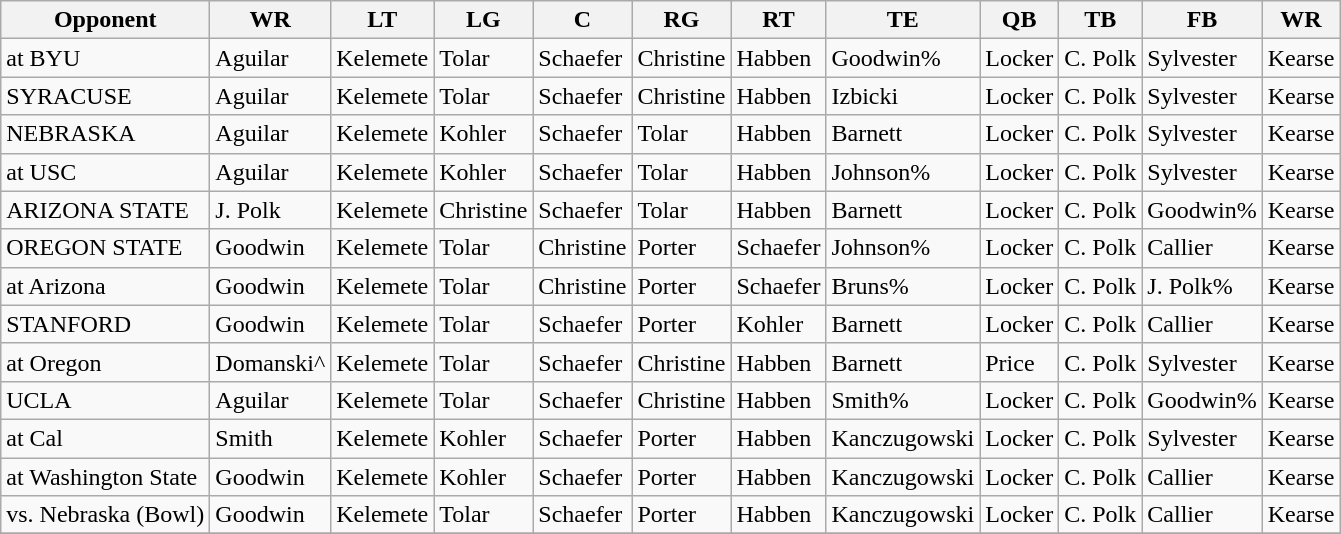<table class="wikitable">
<tr>
<th>Opponent</th>
<th>WR</th>
<th>LT</th>
<th>LG</th>
<th>C</th>
<th>RG</th>
<th>RT</th>
<th>TE</th>
<th>QB</th>
<th>TB</th>
<th>FB</th>
<th>WR</th>
</tr>
<tr>
<td>at BYU</td>
<td>Aguilar</td>
<td>Kelemete</td>
<td>Tolar</td>
<td>Schaefer</td>
<td>Christine</td>
<td>Habben</td>
<td>Goodwin%</td>
<td>Locker</td>
<td>C. Polk</td>
<td>Sylvester</td>
<td>Kearse</td>
</tr>
<tr>
<td>SYRACUSE</td>
<td>Aguilar</td>
<td>Kelemete</td>
<td>Tolar</td>
<td>Schaefer</td>
<td>Christine</td>
<td>Habben</td>
<td>Izbicki</td>
<td>Locker</td>
<td>C. Polk</td>
<td>Sylvester</td>
<td>Kearse</td>
</tr>
<tr>
<td>NEBRASKA</td>
<td>Aguilar</td>
<td>Kelemete</td>
<td>Kohler</td>
<td>Schaefer</td>
<td>Tolar</td>
<td>Habben</td>
<td>Barnett</td>
<td>Locker</td>
<td>C. Polk</td>
<td>Sylvester</td>
<td>Kearse</td>
</tr>
<tr>
<td>at USC</td>
<td>Aguilar</td>
<td>Kelemete</td>
<td>Kohler</td>
<td>Schaefer</td>
<td>Tolar</td>
<td>Habben</td>
<td>Johnson%</td>
<td>Locker</td>
<td>C. Polk</td>
<td>Sylvester</td>
<td>Kearse</td>
</tr>
<tr>
<td>ARIZONA STATE</td>
<td>J. Polk</td>
<td>Kelemete</td>
<td>Christine</td>
<td>Schaefer</td>
<td>Tolar</td>
<td>Habben</td>
<td>Barnett</td>
<td>Locker</td>
<td>C. Polk</td>
<td>Goodwin%</td>
<td>Kearse</td>
</tr>
<tr>
<td>OREGON STATE</td>
<td>Goodwin</td>
<td>Kelemete</td>
<td>Tolar</td>
<td>Christine</td>
<td>Porter</td>
<td>Schaefer</td>
<td>Johnson%</td>
<td>Locker</td>
<td>C. Polk</td>
<td>Callier</td>
<td>Kearse</td>
</tr>
<tr>
<td>at Arizona</td>
<td>Goodwin</td>
<td>Kelemete</td>
<td>Tolar</td>
<td>Christine</td>
<td>Porter</td>
<td>Schaefer</td>
<td>Bruns%</td>
<td>Locker</td>
<td>C. Polk</td>
<td>J. Polk%</td>
<td>Kearse</td>
</tr>
<tr>
<td>STANFORD</td>
<td>Goodwin</td>
<td>Kelemete</td>
<td>Tolar</td>
<td>Schaefer</td>
<td>Porter</td>
<td>Kohler</td>
<td>Barnett</td>
<td>Locker</td>
<td>C. Polk</td>
<td>Callier</td>
<td>Kearse</td>
</tr>
<tr>
<td>at Oregon</td>
<td>Domanski^</td>
<td>Kelemete</td>
<td>Tolar</td>
<td>Schaefer</td>
<td>Christine</td>
<td>Habben</td>
<td>Barnett</td>
<td>Price</td>
<td>C. Polk</td>
<td>Sylvester</td>
<td>Kearse</td>
</tr>
<tr>
<td>UCLA</td>
<td>Aguilar</td>
<td>Kelemete</td>
<td>Tolar</td>
<td>Schaefer</td>
<td>Christine</td>
<td>Habben</td>
<td>Smith%</td>
<td>Locker</td>
<td>C. Polk</td>
<td>Goodwin%</td>
<td>Kearse</td>
</tr>
<tr>
<td>at Cal</td>
<td>Smith</td>
<td>Kelemete</td>
<td>Kohler</td>
<td>Schaefer</td>
<td>Porter</td>
<td>Habben</td>
<td>Kanczugowski</td>
<td>Locker</td>
<td>C. Polk</td>
<td>Sylvester</td>
<td>Kearse</td>
</tr>
<tr>
<td>at Washington State</td>
<td>Goodwin</td>
<td>Kelemete</td>
<td>Kohler</td>
<td>Schaefer</td>
<td>Porter</td>
<td>Habben</td>
<td>Kanczugowski</td>
<td>Locker</td>
<td>C. Polk</td>
<td>Callier</td>
<td>Kearse</td>
</tr>
<tr>
<td>vs. Nebraska (Bowl)</td>
<td>Goodwin</td>
<td>Kelemete</td>
<td>Tolar</td>
<td>Schaefer</td>
<td>Porter</td>
<td>Habben</td>
<td>Kanczugowski</td>
<td>Locker</td>
<td>C. Polk</td>
<td>Callier</td>
<td>Kearse</td>
</tr>
<tr>
</tr>
</table>
